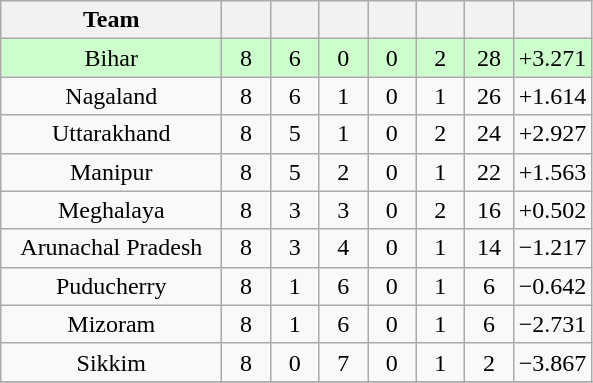<table class="wikitable" style="text-align:center">
<tr>
<th style="width:140px;">Team</th>
<th style="width:25px;"></th>
<th style="width:25px;"></th>
<th style="width:25px;"></th>
<th style="width:25px;"></th>
<th style="width:25px;"></th>
<th style="width:25px;"></th>
<th style="width:40px;"></th>
</tr>
<tr style="background:#cfc;">
<td>Bihar</td>
<td>8</td>
<td>6</td>
<td>0</td>
<td>0</td>
<td>2</td>
<td>28</td>
<td>+3.271</td>
</tr>
<tr>
<td>Nagaland</td>
<td>8</td>
<td>6</td>
<td>1</td>
<td>0</td>
<td>1</td>
<td>26</td>
<td>+1.614</td>
</tr>
<tr>
<td>Uttarakhand</td>
<td>8</td>
<td>5</td>
<td>1</td>
<td>0</td>
<td>2</td>
<td>24</td>
<td>+2.927</td>
</tr>
<tr>
<td>Manipur</td>
<td>8</td>
<td>5</td>
<td>2</td>
<td>0</td>
<td>1</td>
<td>22</td>
<td>+1.563</td>
</tr>
<tr>
<td>Meghalaya</td>
<td>8</td>
<td>3</td>
<td>3</td>
<td>0</td>
<td>2</td>
<td>16</td>
<td>+0.502</td>
</tr>
<tr>
<td>Arunachal Pradesh</td>
<td>8</td>
<td>3</td>
<td>4</td>
<td>0</td>
<td>1</td>
<td>14</td>
<td>−1.217</td>
</tr>
<tr>
<td>Puducherry</td>
<td>8</td>
<td>1</td>
<td>6</td>
<td>0</td>
<td>1</td>
<td>6</td>
<td>−0.642</td>
</tr>
<tr>
<td>Mizoram</td>
<td>8</td>
<td>1</td>
<td>6</td>
<td>0</td>
<td>1</td>
<td>6</td>
<td>−2.731</td>
</tr>
<tr>
<td>Sikkim</td>
<td>8</td>
<td>0</td>
<td>7</td>
<td>0</td>
<td>1</td>
<td>2</td>
<td>−3.867</td>
</tr>
<tr>
</tr>
</table>
